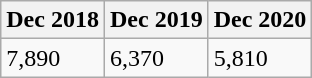<table class="wikitable">
<tr>
<th>Dec 2018</th>
<th>Dec 2019</th>
<th>Dec 2020</th>
</tr>
<tr>
<td>7,890</td>
<td>6,370</td>
<td>5,810</td>
</tr>
</table>
